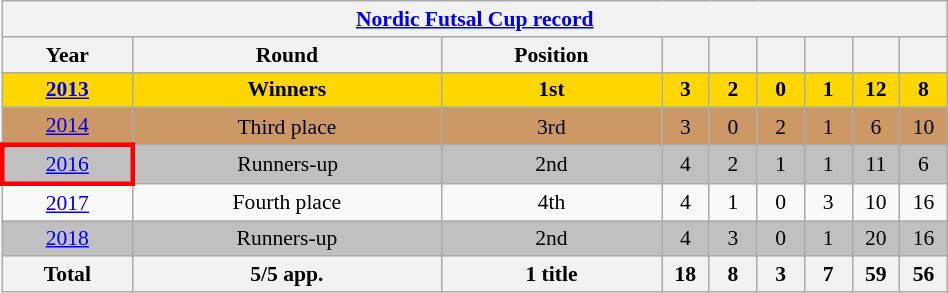<table class="wikitable" width=50% style="text-align: center;font-size:90%;">
<tr>
<th colspan=9><a href='#'>Nordic Futsal Cup record</a></th>
</tr>
<tr>
<th width=80>Year</th>
<th>Round</th>
<th>Position</th>
<th width=25></th>
<th width=25></th>
<th width=25></th>
<th width=25></th>
<th width=25></th>
<th width=25></th>
</tr>
<tr style="background:gold;">
<td> <strong><a href='#'>2013</a></strong></td>
<td><strong>Winners</strong></td>
<td><strong>1st</strong></td>
<td><strong>3</strong></td>
<td><strong>2</strong></td>
<td><strong>0</strong></td>
<td><strong>1</strong></td>
<td><strong>12</strong></td>
<td><strong>8</strong></td>
</tr>
<tr style="background:#c96;">
<td> <a href='#'>2014</a></td>
<td>Third place</td>
<td>3rd</td>
<td>3</td>
<td>0</td>
<td>2</td>
<td>1</td>
<td>6</td>
<td>10</td>
</tr>
<tr style="background:silver;">
<td style="border: 3px solid red"> <a href='#'>2016</a></td>
<td>Runners-up</td>
<td>2nd</td>
<td>4</td>
<td>2</td>
<td>1</td>
<td>1</td>
<td>11</td>
<td>6</td>
</tr>
<tr>
<td> <a href='#'>2017</a></td>
<td>Fourth place</td>
<td>4th</td>
<td>4</td>
<td>1</td>
<td>0</td>
<td>3</td>
<td>10</td>
<td>16</td>
</tr>
<tr style="background:silver;">
<td> <a href='#'>2018</a></td>
<td>Runners-up</td>
<td>2nd</td>
<td>4</td>
<td>3</td>
<td>0</td>
<td>1</td>
<td>20</td>
<td>16</td>
</tr>
<tr>
<th><strong>Total</strong></th>
<th>5/5 app.</th>
<th>1 title</th>
<th>18</th>
<th>8</th>
<th>3</th>
<th>7</th>
<th>59</th>
<th>56</th>
</tr>
</table>
